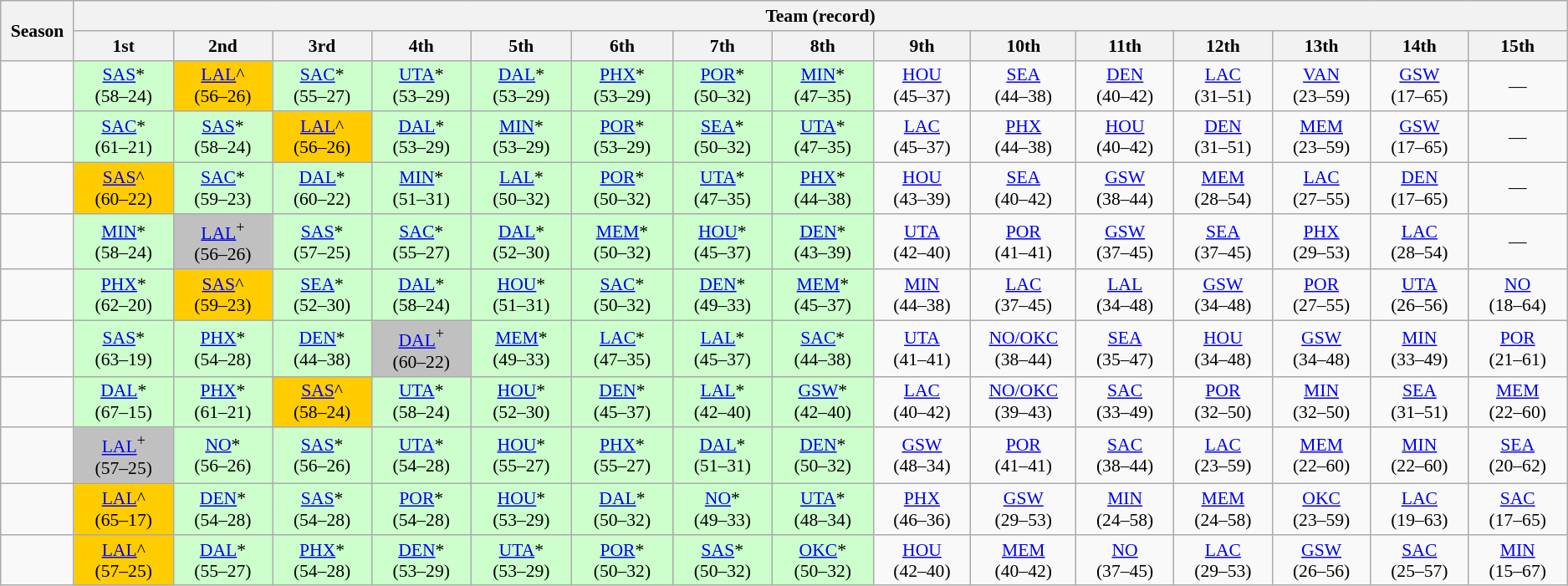<table class="wikitable" style="text-align:center; font-size:90%">
<tr>
<th rowspan="2" width=55px>Season</th>
<th colspan="15">Team (record)</th>
</tr>
<tr>
<th width=85px>1st</th>
<th width=85px>2nd</th>
<th width=85px>3rd</th>
<th width=85px>4th</th>
<th width=85px>5th</th>
<th width=85px>6th</th>
<th width=85px>7th</th>
<th width=85px>8th</th>
<th width=85px>9th</th>
<th width=85px>10th</th>
<th width=85px>11th</th>
<th width=85px>12th</th>
<th width=85px>13th</th>
<th width=85px>14th</th>
<th width=85px>15th</th>
</tr>
<tr>
<td></td>
<td bgcolor=#CCFFCC><a href='#'>SAS</a>*<br>(58–24)</td>
<td bgcolor=#FFCC00><a href='#'>LAL</a>^<br>(56–26)</td>
<td bgcolor=#CCFFCC><a href='#'>SAC</a>*<br>(55–27)</td>
<td bgcolor=#CCFFCC><a href='#'>UTA</a>*<br>(53–29)</td>
<td bgcolor=#CCFFCC><a href='#'>DAL</a>*<br>(53–29)</td>
<td bgcolor=#CCFFCC><a href='#'>PHX</a>*<br>(53–29)</td>
<td bgcolor=#CCFFCC><a href='#'>POR</a>*<br>(50–32)</td>
<td bgcolor=#CCFFCC><a href='#'>MIN</a>*<br>(47–35)</td>
<td><a href='#'>HOU</a><br>(45–37)</td>
<td><a href='#'>SEA</a><br>(44–38)</td>
<td><a href='#'>DEN</a><br>(40–42)</td>
<td><a href='#'>LAC</a><br>(31–51)</td>
<td><a href='#'>VAN</a><br>(23–59)</td>
<td><a href='#'>GSW</a><br>(17–65)</td>
<td>—</td>
</tr>
<tr>
<td></td>
<td bgcolor=#CCFFCC><a href='#'>SAC</a>*<br>(61–21)</td>
<td bgcolor=#CCFFCC><a href='#'>SAS</a>*<br>(58–24)</td>
<td bgcolor=#FFCC00><a href='#'>LAL</a>^<br>(56–26)</td>
<td bgcolor=#CCFFCC><a href='#'>DAL</a>*<br>(53–29)</td>
<td bgcolor=#CCFFCC><a href='#'>MIN</a>*<br>(53–29)</td>
<td bgcolor=#CCFFCC><a href='#'>POR</a>*<br>(53–29)</td>
<td bgcolor=#CCFFCC><a href='#'>SEA</a>*<br>(50–32)</td>
<td bgcolor=#CCFFCC><a href='#'>UTA</a>*<br>(47–35)</td>
<td><a href='#'>LAC</a><br>(45–37)</td>
<td><a href='#'>PHX</a><br>(44–38)</td>
<td><a href='#'>HOU</a><br>(40–42)</td>
<td><a href='#'>DEN</a><br>(31–51)</td>
<td><a href='#'>MEM</a><br>(23–59)</td>
<td><a href='#'>GSW</a><br>(17–65)</td>
<td>—</td>
</tr>
<tr>
<td></td>
<td bgcolor=#FFCC00><a href='#'>SAS</a>^<br>(60–22)</td>
<td bgcolor=#CCFFCC><a href='#'>SAC</a>*<br>(59–23)</td>
<td bgcolor=#CCFFCC><a href='#'>DAL</a>*<br>(60–22)</td>
<td bgcolor=#CCFFCC><a href='#'>MIN</a>*<br>(51–31)</td>
<td bgcolor=#CCFFCC><a href='#'>LAL</a>*<br>(50–32)</td>
<td bgcolor=#CCFFCC><a href='#'>POR</a>*<br>(50–32)</td>
<td bgcolor=#CCFFCC><a href='#'>UTA</a>*<br>(47–35)</td>
<td bgcolor=#CCFFCC><a href='#'>PHX</a>*<br>(44–38)</td>
<td><a href='#'>HOU</a><br>(43–39)</td>
<td><a href='#'>SEA</a><br>(40–42)</td>
<td><a href='#'>GSW</a><br>(38–44)</td>
<td><a href='#'>MEM</a><br>(28–54)</td>
<td><a href='#'>LAC</a><br>(27–55)</td>
<td><a href='#'>DEN</a><br>(17–65)</td>
<td>—</td>
</tr>
<tr>
<td></td>
<td bgcolor=#CCFFCC><a href='#'>MIN</a>*<br>(58–24)</td>
<td bgcolor=#C0C0C0><a href='#'>LAL</a><sup>+</sup><br>(56–26)</td>
<td bgcolor=#CCFFCC><a href='#'>SAS</a>*<br>(57–25)</td>
<td bgcolor=#CCFFCC><a href='#'>SAC</a>*<br>(55–27)</td>
<td bgcolor=#CCFFCC><a href='#'>DAL</a>*<br>(52–30)</td>
<td bgcolor=#CCFFCC><a href='#'>MEM</a>*<br>(50–32)</td>
<td bgcolor=#CCFFCC><a href='#'>HOU</a>*<br>(45–37)</td>
<td bgcolor=#CCFFCC><a href='#'>DEN</a>*<br>(43–39)</td>
<td><a href='#'>UTA</a><br>(42–40)</td>
<td><a href='#'>POR</a><br>(41–41)</td>
<td><a href='#'>GSW</a><br>(37–45)</td>
<td><a href='#'>SEA</a><br>(37–45)</td>
<td><a href='#'>PHX</a><br>(29–53)</td>
<td><a href='#'>LAC</a><br>(28–54)</td>
<td>—</td>
</tr>
<tr>
<td></td>
<td bgcolor=#CCFFCC><a href='#'>PHX</a>*<br>(62–20)</td>
<td bgcolor=#FFCC00><a href='#'>SAS</a>^<br>(59–23)</td>
<td bgcolor=#CCFFCC><a href='#'>SEA</a>*<br>(52–30)</td>
<td bgcolor=#CCFFCC><a href='#'>DAL</a>*<br>(58–24)</td>
<td bgcolor=#CCFFCC><a href='#'>HOU</a>*<br>(51–31)</td>
<td bgcolor=#CCFFCC><a href='#'>SAC</a>*<br>(50–32)</td>
<td bgcolor=#CCFFCC><a href='#'>DEN</a>*<br>(49–33)</td>
<td bgcolor=#CCFFCC><a href='#'>MEM</a>*<br>(45–37)</td>
<td><a href='#'>MIN</a><br>(44–38)</td>
<td><a href='#'>LAC</a><br>(37–45)</td>
<td><a href='#'>LAL</a><br>(34–48)</td>
<td><a href='#'>GSW</a><br>(34–48)</td>
<td><a href='#'>POR</a><br>(27–55)</td>
<td><a href='#'>UTA</a><br>(26–56)</td>
<td><a href='#'>NO</a><br>(18–64)</td>
</tr>
<tr>
<td></td>
<td bgcolor=#CCFFCC><a href='#'>SAS</a>*<br>(63–19)</td>
<td bgcolor=#CCFFCC><a href='#'>PHX</a>*<br>(54–28)</td>
<td bgcolor=#CCFFCC><a href='#'>DEN</a>*<br>(44–38)</td>
<td bgcolor=#C0C0C0><a href='#'>DAL</a><sup>+</sup><br>(60–22)</td>
<td bgcolor=#CCFFCC><a href='#'>MEM</a>*<br>(49–33)</td>
<td bgcolor=#CCFFCC><a href='#'>LAC</a>*<br>(47–35)</td>
<td bgcolor=#CCFFCC><a href='#'>LAL</a>*<br>(45–37)</td>
<td bgcolor=#CCFFCC><a href='#'>SAC</a>*<br>(44–38)</td>
<td><a href='#'>UTA</a><br>(41–41)</td>
<td><a href='#'>NO/OKC</a><br>(38–44)</td>
<td><a href='#'>SEA</a><br>(35–47)</td>
<td><a href='#'>HOU</a><br>(34–48)</td>
<td><a href='#'>GSW</a><br>(34–48)</td>
<td><a href='#'>MIN</a><br>(33–49)</td>
<td><a href='#'>POR</a><br>(21–61)</td>
</tr>
<tr>
<td></td>
<td bgcolor=#CCFFCC><a href='#'>DAL</a>*<br>(67–15)</td>
<td bgcolor=#CCFFCC><a href='#'>PHX</a>*<br>(61–21)</td>
<td bgcolor=#FFCC00><a href='#'>SAS</a>^<br>(58–24)</td>
<td bgcolor=#CCFFCC><a href='#'>UTA</a>*<br>(58–24)</td>
<td bgcolor=#CCFFCC><a href='#'>HOU</a>*<br>(52–30)</td>
<td bgcolor=#CCFFCC><a href='#'>DEN</a>*<br>(45–37)</td>
<td bgcolor=#CCFFCC><a href='#'>LAL</a>*<br>(42–40)</td>
<td bgcolor=#CCFFCC><a href='#'>GSW</a>*<br>(42–40)</td>
<td><a href='#'>LAC</a><br>(40–42)</td>
<td><a href='#'>NO/OKC</a><br>(39–43)</td>
<td><a href='#'>SAC</a><br>(33–49)</td>
<td><a href='#'>POR</a><br>(32–50)</td>
<td><a href='#'>MIN</a><br>(32–50)</td>
<td><a href='#'>SEA</a><br>(31–51)</td>
<td><a href='#'>MEM</a><br>(22–60)</td>
</tr>
<tr>
<td></td>
<td bgcolor=#C0C0C0><a href='#'>LAL</a><sup>+</sup><br>(57–25)</td>
<td bgcolor=#CCFFCC><a href='#'>NO</a>*<br>(56–26)</td>
<td bgcolor=#CCFFCC><a href='#'>SAS</a>*<br>(56–26)</td>
<td bgcolor=#CCFFCC><a href='#'>UTA</a>*<br>(54–28)</td>
<td bgcolor=#CCFFCC><a href='#'>HOU</a>*<br>(55–27)</td>
<td bgcolor=#CCFFCC><a href='#'>PHX</a>*<br>(55–27)</td>
<td bgcolor=#CCFFCC><a href='#'>DAL</a>*<br>(51–31)</td>
<td bgcolor=#CCFFCC><a href='#'>DEN</a>*<br>(50–32)</td>
<td><a href='#'>GSW</a><br>(48–34)</td>
<td><a href='#'>POR</a><br>(41–41)</td>
<td><a href='#'>SAC</a><br>(38–44)</td>
<td><a href='#'>LAC</a><br>(23–59)</td>
<td><a href='#'>MEM</a><br>(22–60)</td>
<td><a href='#'>MIN</a><br>(22–60)</td>
<td><a href='#'>SEA</a><br>(20–62)</td>
</tr>
<tr>
<td></td>
<td bgcolor=#FFCC00><a href='#'>LAL</a>^<br>(65–17)</td>
<td bgcolor=#CCFFCC><a href='#'>DEN</a>*<br>(54–28)</td>
<td bgcolor=#CCFFCC><a href='#'>SAS</a>*<br>(54–28)</td>
<td bgcolor=#CCFFCC><a href='#'>POR</a>*<br>(54–28)</td>
<td bgcolor=#CCFFCC><a href='#'>HOU</a>*<br>(53–29)</td>
<td bgcolor=#CCFFCC><a href='#'>DAL</a>*<br>(50–32)</td>
<td bgcolor=#CCFFCC><a href='#'>NO</a>*<br>(49–33)</td>
<td bgcolor=#CCFFCC><a href='#'>UTA</a>*<br>(48–34)</td>
<td><a href='#'>PHX</a><br>(46–36)</td>
<td><a href='#'>GSW</a><br>(29–53)</td>
<td><a href='#'>MIN</a><br>(24–58)</td>
<td><a href='#'>MEM</a><br>(24–58)</td>
<td><a href='#'>OKC</a><br>(23–59)</td>
<td><a href='#'>LAC</a><br>(19–63)</td>
<td><a href='#'>SAC</a><br>(17–65)</td>
</tr>
<tr>
<td></td>
<td bgcolor=#FFCC00><a href='#'>LAL</a>^<br>(57–25)</td>
<td bgcolor=#CCFFCC><a href='#'>DAL</a>*<br>(55–27)</td>
<td bgcolor=#CCFFCC><a href='#'>PHX</a>*<br>(54–28)</td>
<td bgcolor=#CCFFCC><a href='#'>DEN</a>*<br>(53–29)</td>
<td bgcolor=#CCFFCC><a href='#'>UTA</a>*<br>(53–29)</td>
<td bgcolor=#CCFFCC><a href='#'>POR</a>*<br>(50–32)</td>
<td bgcolor=#CCFFCC><a href='#'>SAS</a>*<br>(50–32)</td>
<td bgcolor=#CCFFCC><a href='#'>OKC</a>*<br>(50–32)</td>
<td><a href='#'>HOU</a><br>(42–40)</td>
<td><a href='#'>MEM</a><br>(40–42)</td>
<td><a href='#'>NO</a><br>(37–45)</td>
<td><a href='#'>LAC</a><br>(29–53)</td>
<td><a href='#'>GSW</a><br>(26–56)</td>
<td><a href='#'>SAC</a><br>(25–57)</td>
<td><a href='#'>MIN</a><br>(15–67)</td>
</tr>
</table>
